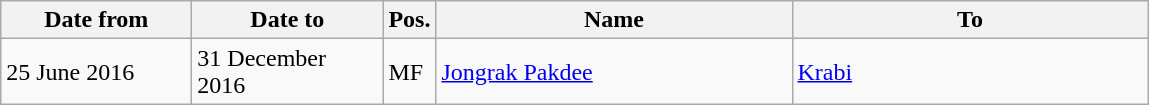<table class="wikitable">
<tr>
<th width="120">Date from</th>
<th width="120">Date to</th>
<th>Pos.</th>
<th width="230">Name</th>
<th width="230">To</th>
</tr>
<tr>
<td>25 June 2016</td>
<td>31 December 2016</td>
<td>MF</td>
<td> <a href='#'>Jongrak Pakdee</a></td>
<td> <a href='#'>Krabi</a></td>
</tr>
</table>
